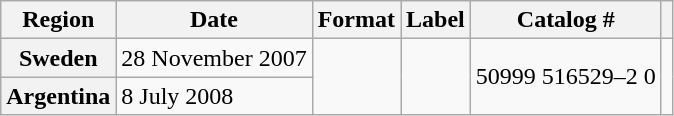<table class="wikitable plainrowheaders">
<tr>
<th scope="col">Region</th>
<th scope="col">Date</th>
<th scope="col">Format</th>
<th scope="col">Label</th>
<th scope="col">Catalog #</th>
<th scope="col"></th>
</tr>
<tr>
<th scope="row">Sweden</th>
<td>28 November 2007</td>
<td rowspan="2"></td>
<td rowspan="2"></td>
<td rowspan="2">50999 516529–2 0</td>
<td rowspan="2" style="text-align:center;"></td>
</tr>
<tr>
<th scope="row">Argentina</th>
<td>8 July 2008</td>
</tr>
</table>
